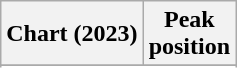<table class="wikitable sortable plainrowheaders" style="text-align:center;">
<tr>
<th scope="col">Chart (2023)</th>
<th scope="col">Peak<br>position</th>
</tr>
<tr>
</tr>
<tr>
</tr>
<tr>
</tr>
</table>
